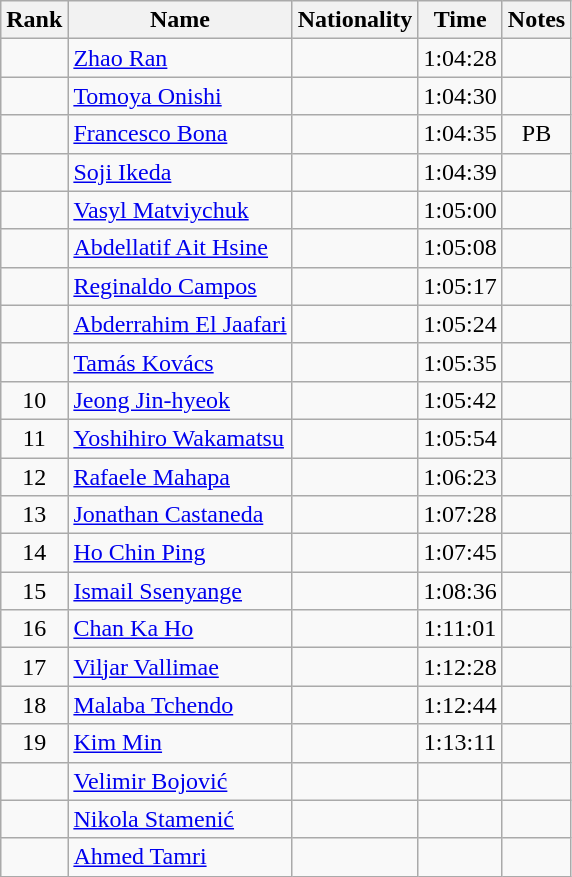<table class="wikitable sortable" style="text-align:center">
<tr>
<th>Rank</th>
<th>Name</th>
<th>Nationality</th>
<th>Time</th>
<th>Notes</th>
</tr>
<tr>
<td></td>
<td align=left><a href='#'>Zhao Ran</a></td>
<td align=left></td>
<td>1:04:28</td>
<td></td>
</tr>
<tr>
<td></td>
<td align=left><a href='#'>Tomoya Onishi</a></td>
<td align=left></td>
<td>1:04:30</td>
<td></td>
</tr>
<tr>
<td></td>
<td align=left><a href='#'>Francesco Bona</a></td>
<td align=left></td>
<td>1:04:35</td>
<td>PB</td>
</tr>
<tr>
<td></td>
<td align=left><a href='#'>Soji Ikeda</a></td>
<td align=left></td>
<td>1:04:39</td>
<td></td>
</tr>
<tr>
<td></td>
<td align=left><a href='#'>Vasyl Matviychuk</a></td>
<td align=left></td>
<td>1:05:00</td>
<td></td>
</tr>
<tr>
<td></td>
<td align=left><a href='#'>Abdellatif Ait Hsine</a></td>
<td align=left></td>
<td>1:05:08</td>
<td></td>
</tr>
<tr>
<td></td>
<td align=left><a href='#'>Reginaldo Campos</a></td>
<td align=left></td>
<td>1:05:17</td>
<td></td>
</tr>
<tr>
<td></td>
<td align=left><a href='#'>Abderrahim El Jaafari</a></td>
<td align=left></td>
<td>1:05:24</td>
<td></td>
</tr>
<tr>
<td></td>
<td align=left><a href='#'>Tamás Kovács</a></td>
<td align=left></td>
<td>1:05:35</td>
<td></td>
</tr>
<tr>
<td>10</td>
<td align=left><a href='#'>Jeong Jin-hyeok</a></td>
<td align=left></td>
<td>1:05:42</td>
<td></td>
</tr>
<tr>
<td>11</td>
<td align=left><a href='#'>Yoshihiro Wakamatsu</a></td>
<td align=left></td>
<td>1:05:54</td>
<td></td>
</tr>
<tr>
<td>12</td>
<td align=left><a href='#'>Rafaele Mahapa</a></td>
<td align=left></td>
<td>1:06:23</td>
<td></td>
</tr>
<tr>
<td>13</td>
<td align=left><a href='#'>Jonathan Castaneda</a></td>
<td align=left></td>
<td>1:07:28</td>
<td></td>
</tr>
<tr>
<td>14</td>
<td align=left><a href='#'>Ho Chin Ping</a></td>
<td align=left></td>
<td>1:07:45</td>
<td></td>
</tr>
<tr>
<td>15</td>
<td align=left><a href='#'>Ismail Ssenyange</a></td>
<td align=left></td>
<td>1:08:36</td>
<td></td>
</tr>
<tr>
<td>16</td>
<td align=left><a href='#'>Chan Ka Ho</a></td>
<td align=left></td>
<td>1:11:01</td>
<td></td>
</tr>
<tr>
<td>17</td>
<td align=left><a href='#'>Viljar Vallimae</a></td>
<td align=left></td>
<td>1:12:28</td>
<td></td>
</tr>
<tr>
<td>18</td>
<td align=left><a href='#'>Malaba Tchendo</a></td>
<td align=left></td>
<td>1:12:44</td>
<td></td>
</tr>
<tr>
<td>19</td>
<td align=left><a href='#'>Kim Min</a></td>
<td align=left></td>
<td>1:13:11</td>
<td></td>
</tr>
<tr>
<td></td>
<td align=left><a href='#'>Velimir Bojović</a></td>
<td align=left></td>
<td></td>
<td></td>
</tr>
<tr>
<td></td>
<td align=left><a href='#'>Nikola Stamenić</a></td>
<td align=left></td>
<td></td>
<td></td>
</tr>
<tr>
<td></td>
<td align=left><a href='#'>Ahmed Tamri</a></td>
<td align=left></td>
<td></td>
<td></td>
</tr>
</table>
